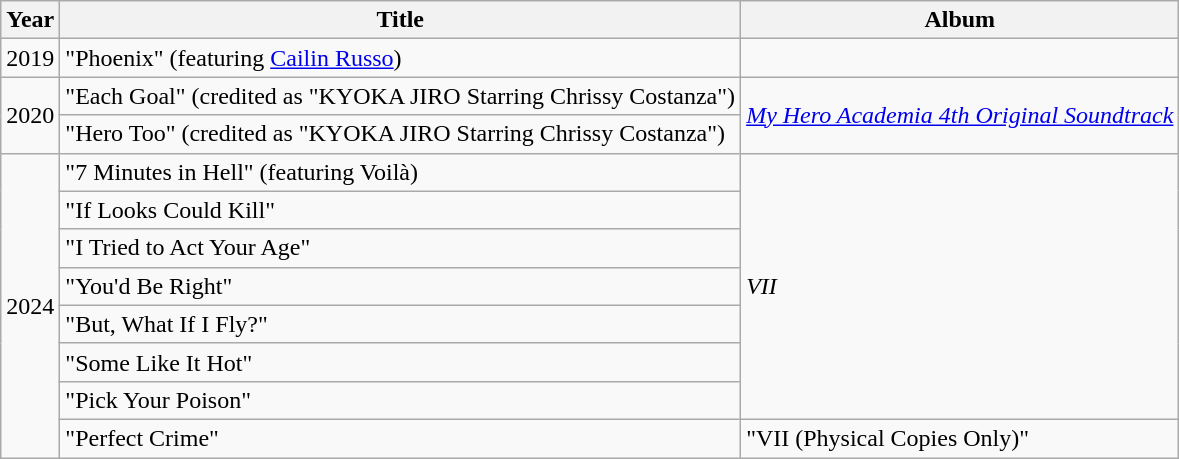<table class="wikitable">
<tr>
<th>Year</th>
<th>Title</th>
<th>Album</th>
</tr>
<tr>
<td rowspan="1">2019</td>
<td>"Phoenix" (featuring <a href='#'>Cailin Russo</a>)</td>
<td></td>
</tr>
<tr>
<td rowspan="2">2020</td>
<td>"Each Goal" (credited as "KYOKA JIRO Starring Chrissy Costanza")</td>
<td rowspan="2"><em><a href='#'>My Hero Academia 4th Original Soundtrack</a></em></td>
</tr>
<tr>
<td>"Hero Too" (credited as "KYOKA JIRO Starring Chrissy Costanza")</td>
</tr>
<tr>
<td rowspan="8">2024</td>
<td>"7 Minutes in Hell" (featuring Voilà)</td>
<td rowspan="7"><em>VII</em></td>
</tr>
<tr>
<td>"If Looks Could Kill"</td>
</tr>
<tr>
<td>"I Tried to Act Your Age"</td>
</tr>
<tr>
<td>"You'd Be Right"</td>
</tr>
<tr>
<td>"But, What If I Fly?"</td>
</tr>
<tr>
<td>"Some Like It Hot"</td>
</tr>
<tr>
<td>"Pick Your Poison"</td>
</tr>
<tr>
<td>"Perfect Crime"</td>
<td>"VII (Physical Copies Only)"</td>
</tr>
</table>
